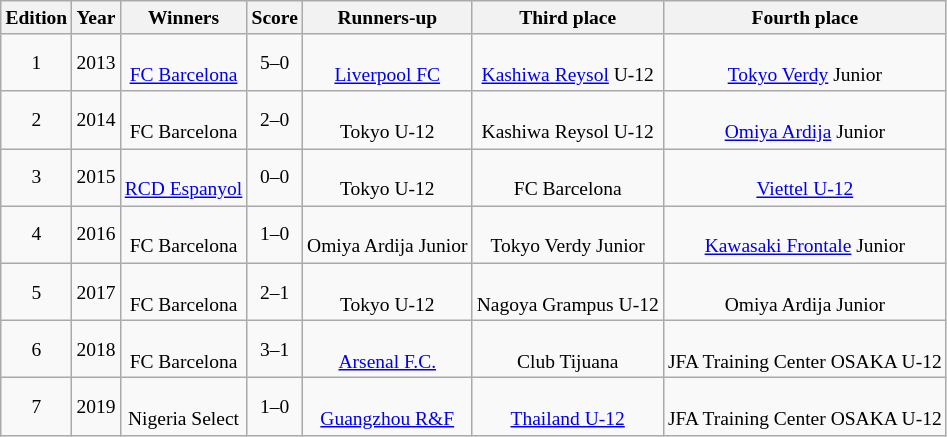<table class="wikitable" style="text-; font-size:small;">
<tr>
<th>Edition</th>
<th>Year</th>
<th>Winners</th>
<th>Score</th>
<th>Runners-up</th>
<th>Third place</th>
<th>Fourth place</th>
</tr>
<tr align=center>
<td>1</td>
<td>2013</td>
<td><br><a href='#'>FC Barcelona</a></td>
<td>5–0</td>
<td><br><a href='#'>Liverpool FC</a></td>
<td><br><a href='#'>Kashiwa Reysol</a> U-12</td>
<td><br><a href='#'>Tokyo Verdy</a> Junior</td>
</tr>
<tr align=center>
<td>2</td>
<td>2014</td>
<td><br>FC Barcelona</td>
<td>2–0</td>
<td><br>Tokyo U-12</td>
<td><br>Kashiwa Reysol U-12</td>
<td><br><a href='#'>Omiya Ardija</a> Junior</td>
</tr>
<tr align=center>
<td>3</td>
<td>2015</td>
<td><br><a href='#'>RCD Espanyol</a></td>
<td>0–0<small><br></small></td>
<td><br>Tokyo U-12</td>
<td><br>FC Barcelona</td>
<td><br><a href='#'>Viettel U-12</a></td>
</tr>
<tr align=center>
<td>4</td>
<td>2016</td>
<td><br>FC Barcelona</td>
<td>1–0</td>
<td><br>Omiya Ardija Junior</td>
<td><br>Tokyo Verdy Junior</td>
<td><br><a href='#'>Kawasaki Frontale</a> Junior</td>
</tr>
<tr align=center>
<td>5</td>
<td>2017</td>
<td><br>FC Barcelona</td>
<td>2–1</td>
<td><br>Tokyo U-12</td>
<td><br>Nagoya Grampus U-12</td>
<td><br>Omiya Ardija Junior</td>
</tr>
<tr align=center>
<td>6</td>
<td>2018</td>
<td><br>FC Barcelona</td>
<td>3–1</td>
<td><br><a href='#'>Arsenal F.C.</a></td>
<td><br>Club Tijuana</td>
<td><br>JFA Training Center OSAKA U-12</td>
</tr>
<tr align=center>
<td>7</td>
<td>2019</td>
<td><br>Nigeria Select</td>
<td>1–0</td>
<td><br><a href='#'>Guangzhou R&F</a></td>
<td><br><a href='#'>Thailand U-12</a></td>
<td><br>JFA Training Center OSAKA U-12</td>
</tr>
</table>
